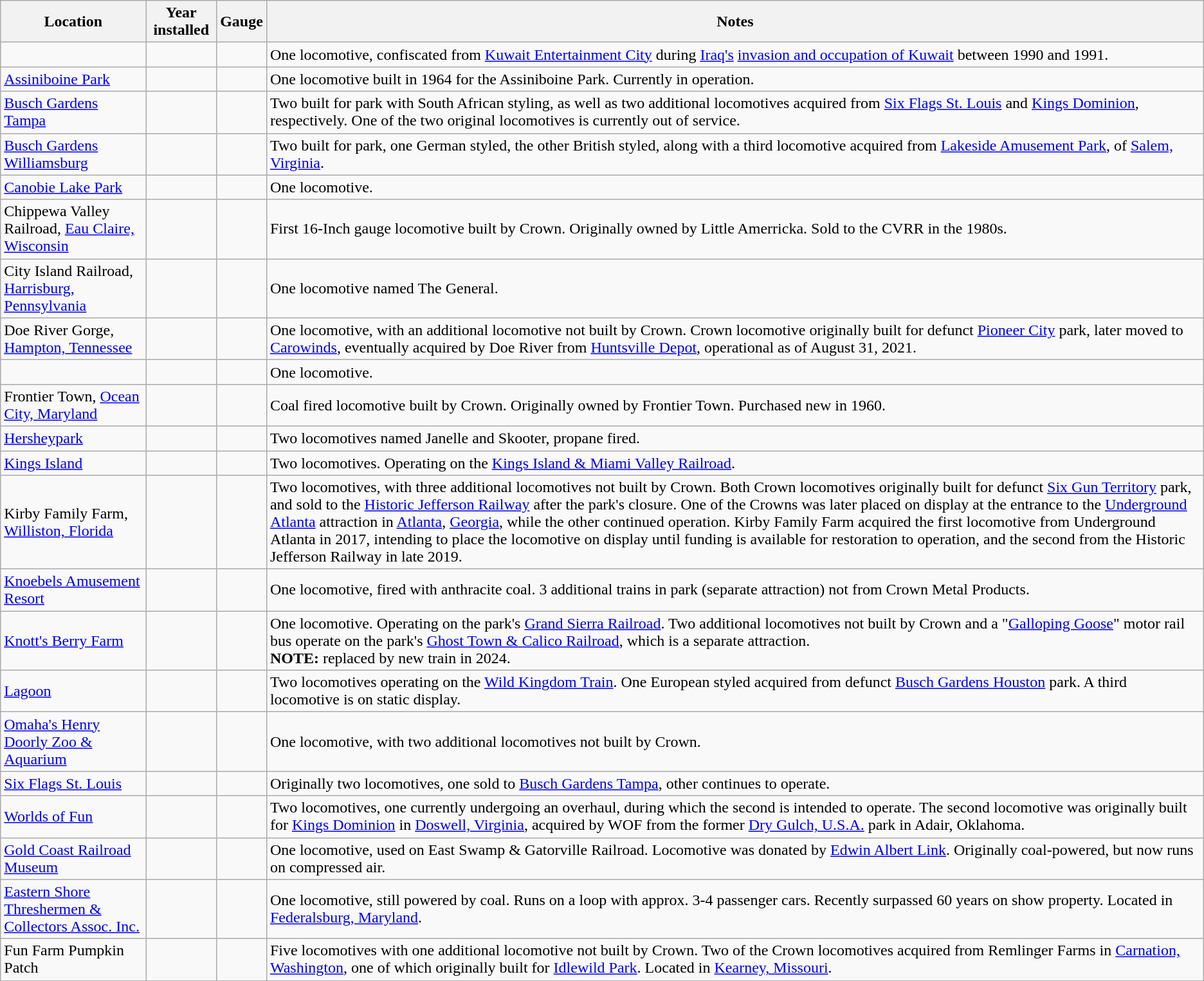<table class="wikitable sortable">
<tr>
<th>Location</th>
<th>Year installed</th>
<th>Gauge</th>
<th>Notes</th>
</tr>
<tr>
<td></td>
<td></td>
<td></td>
<td>One locomotive, confiscated from <a href='#'>Kuwait Entertainment City</a> during <a href='#'>Iraq's</a> <a href='#'>invasion and occupation of Kuwait</a> between 1990 and 1991.</td>
</tr>
<tr>
<td><a href='#'>Assiniboine Park</a></td>
<td></td>
<td></td>
<td>One locomotive built in 1964 for the Assiniboine Park. Currently in operation.</td>
</tr>
<tr>
<td><a href='#'>Busch Gardens Tampa</a></td>
<td></td>
<td></td>
<td>Two built for park with South African styling, as well as two additional locomotives acquired from <a href='#'>Six Flags St. Louis</a> and <a href='#'>Kings Dominion</a>, respectively. One of the two original locomotives is currently out of service.</td>
</tr>
<tr>
<td><a href='#'>Busch Gardens Williamsburg</a></td>
<td></td>
<td></td>
<td>Two built for park, one German styled, the other British styled, along with a third locomotive acquired from <a href='#'>Lakeside Amusement Park</a>, of <a href='#'>Salem, Virginia</a>.</td>
</tr>
<tr>
<td><a href='#'>Canobie Lake Park</a></td>
<td></td>
<td></td>
<td>One locomotive.</td>
</tr>
<tr>
<td>Chippewa Valley Railroad, <a href='#'>Eau Claire, Wisconsin</a></td>
<td></td>
<td></td>
<td>First 16-Inch gauge locomotive built by Crown. Originally owned by Little Amerricka. Sold to the CVRR in the 1980s.</td>
</tr>
<tr>
<td>City Island Railroad, <a href='#'>Harrisburg, Pennsylvania</a></td>
<td></td>
<td></td>
<td>One locomotive named The General.</td>
</tr>
<tr>
<td>Doe River Gorge, <a href='#'>Hampton, Tennessee</a></td>
<td></td>
<td></td>
<td>One locomotive, with an additional locomotive not built by Crown. Crown locomotive originally built for defunct <a href='#'>Pioneer City</a> park, later moved to <a href='#'>Carowinds</a>, eventually acquired by Doe River from <a href='#'>Huntsville Depot</a>, operational as of August 31, 2021.</td>
</tr>
<tr>
<td></td>
<td></td>
<td></td>
<td>One locomotive.</td>
</tr>
<tr>
<td>Frontier Town, <a href='#'>Ocean City, Maryland</a></td>
<td></td>
<td></td>
<td>Coal fired locomotive built by Crown. Originally owned by Frontier Town. Purchased new in 1960.</td>
</tr>
<tr>
<td><a href='#'>Hersheypark</a></td>
<td></td>
<td></td>
<td>Two locomotives named Janelle and Skooter, propane fired.</td>
</tr>
<tr>
<td><a href='#'>Kings Island</a></td>
<td></td>
<td></td>
<td>Two locomotives. Operating on the <a href='#'>Kings Island & Miami Valley Railroad</a>.</td>
</tr>
<tr>
<td>Kirby Family Farm, <a href='#'>Williston, Florida</a></td>
<td></td>
<td></td>
<td>Two locomotives, with three additional locomotives not built by Crown. Both Crown locomotives originally built for defunct <a href='#'>Six Gun Territory</a> park, and sold to the <a href='#'>Historic Jefferson Railway</a> after the park's closure. One of the Crowns was later placed on display at the entrance to the <a href='#'>Underground Atlanta</a> attraction in <a href='#'>Atlanta</a>, <a href='#'>Georgia</a>, while the other continued operation. Kirby Family Farm acquired the first locomotive from Underground Atlanta in 2017, intending to place the locomotive on display until funding is available for restoration to operation, and the second from the Historic Jefferson Railway in late 2019.</td>
</tr>
<tr>
<td><a href='#'>Knoebels Amusement Resort</a></td>
<td></td>
<td></td>
<td>One locomotive, fired with anthracite coal. 3 additional trains in park (separate attraction) not from Crown Metal Products.</td>
</tr>
<tr>
<td><a href='#'>Knott's Berry Farm</a></td>
<td></td>
<td></td>
<td>One locomotive. Operating on the park's <a href='#'>Grand Sierra Railroad</a>. Two additional locomotives not built by Crown and a "<a href='#'>Galloping Goose</a>" motor rail bus operate on the park's  <a href='#'>Ghost Town & Calico Railroad</a>, which is a separate attraction.<br><strong>NOTE:</strong> replaced by new train in 2024.</td>
</tr>
<tr>
<td><a href='#'>Lagoon</a></td>
<td></td>
<td></td>
<td>Two locomotives operating on the <a href='#'>Wild Kingdom Train</a>. One European styled acquired from defunct <a href='#'>Busch Gardens Houston</a> park. A third locomotive is on static display.</td>
</tr>
<tr>
<td><a href='#'>Omaha's Henry Doorly Zoo & Aquarium</a></td>
<td></td>
<td></td>
<td>One locomotive, with two additional locomotives not built by Crown.</td>
</tr>
<tr>
<td><a href='#'>Six Flags St. Louis</a></td>
<td></td>
<td></td>
<td>Originally two locomotives, one sold to <a href='#'>Busch Gardens Tampa</a>, other continues to operate.</td>
</tr>
<tr>
<td><a href='#'>Worlds of Fun</a></td>
<td></td>
<td></td>
<td>Two locomotives, one currently undergoing an overhaul, during which the second is intended to operate. The second locomotive was originally built for <a href='#'>Kings Dominion</a> in <a href='#'>Doswell, Virginia</a>, acquired by WOF from the former <a href='#'>Dry Gulch, U.S.A.</a> park in Adair, Oklahoma.</td>
</tr>
<tr>
<td><a href='#'>Gold Coast Railroad Museum</a></td>
<td></td>
<td></td>
<td>One locomotive, used on East Swamp & Gatorville Railroad. Locomotive was donated by <a href='#'>Edwin Albert Link</a>. Originally coal-powered, but now runs on compressed air.</td>
</tr>
<tr>
<td><a href='#'>Eastern Shore Threshermen & Collectors Assoc. Inc.</a></td>
<td></td>
<td></td>
<td>One locomotive, still powered by coal. Runs on a loop with approx. 3-4 passenger cars. Recently surpassed 60 years on show property. Located in <a href='#'>Federalsburg, Maryland</a>.</td>
</tr>
<tr>
<td>Fun Farm Pumpkin Patch</td>
<td></td>
<td></td>
<td>Five locomotives with one additional locomotive not built by Crown. Two of the Crown locomotives acquired from Remlinger Farms in <a href='#'>Carnation, Washington</a>, one of which originally built for <a href='#'>Idlewild Park</a>.  Located in <a href='#'>Kearney, Missouri</a>.</td>
</tr>
</table>
